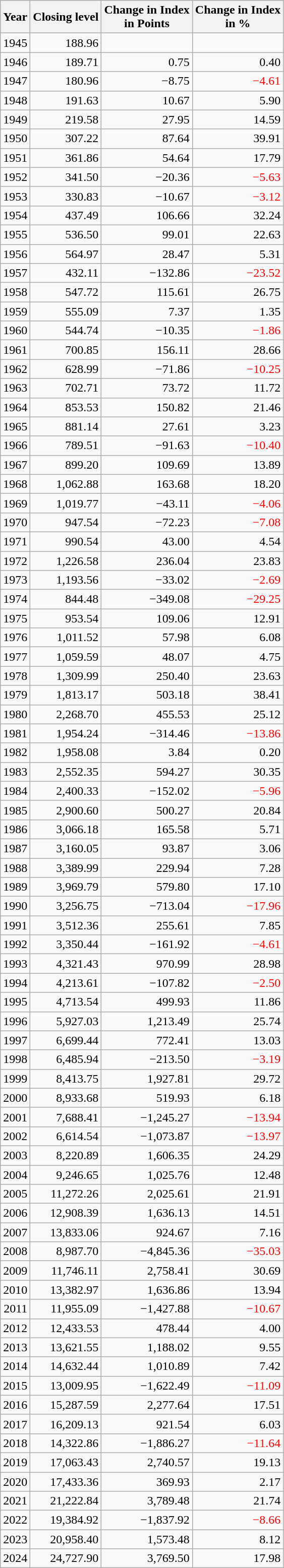<table class="wikitable sortable" style="text-align:right;">
<tr>
<th>Year</th>
<th>Closing level</th>
<th>Change in Index<br>in Points</th>
<th>Change in Index<br>in %</th>
</tr>
<tr>
<td>1945</td>
<td>188.96</td>
<td></td>
<td></td>
</tr>
<tr>
<td>1946</td>
<td>189.71</td>
<td>0.75</td>
<td>0.40</td>
</tr>
<tr>
<td>1947</td>
<td>180.96</td>
<td>−8.75</td>
<td style="color:red">−4.61</td>
</tr>
<tr>
<td>1948</td>
<td>191.63</td>
<td>10.67</td>
<td>5.90</td>
</tr>
<tr>
<td>1949</td>
<td>219.58</td>
<td>27.95</td>
<td>14.59</td>
</tr>
<tr>
<td>1950</td>
<td>307.22</td>
<td>87.64</td>
<td>39.91</td>
</tr>
<tr>
<td>1951</td>
<td>361.86</td>
<td>54.64</td>
<td>17.79</td>
</tr>
<tr>
<td>1952</td>
<td>341.50</td>
<td>−20.36</td>
<td style="color:red">−5.63</td>
</tr>
<tr>
<td>1953</td>
<td>330.83</td>
<td>−10.67</td>
<td style="color:red">−3.12</td>
</tr>
<tr>
<td>1954</td>
<td>437.49</td>
<td>106.66</td>
<td>32.24</td>
</tr>
<tr>
<td>1955</td>
<td>536.50</td>
<td>99.01</td>
<td>22.63</td>
</tr>
<tr>
<td>1956</td>
<td>564.97</td>
<td>28.47</td>
<td>5.31</td>
</tr>
<tr>
<td>1957</td>
<td>432.11</td>
<td>−132.86</td>
<td style="color:red">−23.52</td>
</tr>
<tr>
<td>1958</td>
<td>547.72</td>
<td>115.61</td>
<td>26.75</td>
</tr>
<tr>
<td>1959</td>
<td>555.09</td>
<td>7.37</td>
<td>1.35</td>
</tr>
<tr>
<td>1960</td>
<td>544.74</td>
<td>−10.35</td>
<td style="color:red">−1.86</td>
</tr>
<tr>
<td>1961</td>
<td>700.85</td>
<td>156.11</td>
<td>28.66</td>
</tr>
<tr>
<td>1962</td>
<td>628.99</td>
<td>−71.86</td>
<td style="color:red">−10.25</td>
</tr>
<tr>
<td>1963</td>
<td>702.71</td>
<td>73.72</td>
<td>11.72</td>
</tr>
<tr>
<td>1964</td>
<td>853.53</td>
<td>150.82</td>
<td>21.46</td>
</tr>
<tr>
<td>1965</td>
<td>881.14</td>
<td>27.61</td>
<td>3.23</td>
</tr>
<tr>
<td>1966</td>
<td>789.51</td>
<td>−91.63</td>
<td style="color:red">−10.40</td>
</tr>
<tr>
<td>1967</td>
<td>899.20</td>
<td>109.69</td>
<td>13.89</td>
</tr>
<tr>
<td>1968</td>
<td>1,062.88</td>
<td>163.68</td>
<td>18.20</td>
</tr>
<tr>
<td>1969</td>
<td>1,019.77</td>
<td>−43.11</td>
<td style="color:red">−4.06</td>
</tr>
<tr>
<td>1970</td>
<td>947.54</td>
<td>−72.23</td>
<td style="color:red">−7.08</td>
</tr>
<tr>
<td>1971</td>
<td>990.54</td>
<td>43.00</td>
<td>4.54</td>
</tr>
<tr>
<td>1972</td>
<td>1,226.58</td>
<td>236.04</td>
<td>23.83</td>
</tr>
<tr>
<td>1973</td>
<td>1,193.56</td>
<td>−33.02</td>
<td style="color:red">−2.69</td>
</tr>
<tr>
<td>1974</td>
<td>844.48</td>
<td>−349.08</td>
<td style="color:red">−29.25</td>
</tr>
<tr>
<td>1975</td>
<td>953.54</td>
<td>109.06</td>
<td>12.91</td>
</tr>
<tr>
<td>1976</td>
<td>1,011.52</td>
<td>57.98</td>
<td>6.08</td>
</tr>
<tr>
<td>1977</td>
<td>1,059.59</td>
<td>48.07</td>
<td>4.75</td>
</tr>
<tr>
<td>1978</td>
<td>1,309.99</td>
<td>250.40</td>
<td>23.63</td>
</tr>
<tr>
<td>1979</td>
<td>1,813.17</td>
<td>503.18</td>
<td>38.41</td>
</tr>
<tr>
<td>1980</td>
<td>2,268.70</td>
<td>455.53</td>
<td>25.12</td>
</tr>
<tr>
<td>1981</td>
<td>1,954.24</td>
<td>−314.46</td>
<td style="color:red">−13.86</td>
</tr>
<tr>
<td>1982</td>
<td>1,958.08</td>
<td>3.84</td>
<td>0.20</td>
</tr>
<tr>
<td>1983</td>
<td>2,552.35</td>
<td>594.27</td>
<td>30.35</td>
</tr>
<tr>
<td>1984</td>
<td>2,400.33</td>
<td>−152.02</td>
<td style="color:red">−5.96</td>
</tr>
<tr>
<td>1985</td>
<td>2,900.60</td>
<td>500.27</td>
<td>20.84</td>
</tr>
<tr>
<td>1986</td>
<td>3,066.18</td>
<td>165.58</td>
<td>5.71</td>
</tr>
<tr>
<td>1987</td>
<td>3,160.05</td>
<td>93.87</td>
<td>3.06</td>
</tr>
<tr>
<td>1988</td>
<td>3,389.99</td>
<td>229.94</td>
<td>7.28</td>
</tr>
<tr>
<td>1989</td>
<td>3,969.79</td>
<td>579.80</td>
<td>17.10</td>
</tr>
<tr>
<td>1990</td>
<td>3,256.75</td>
<td>−713.04</td>
<td style="color:red">−17.96</td>
</tr>
<tr>
<td>1991</td>
<td>3,512.36</td>
<td>255.61</td>
<td>7.85</td>
</tr>
<tr>
<td>1992</td>
<td>3,350.44</td>
<td>−161.92</td>
<td style="color:red">−4.61</td>
</tr>
<tr>
<td>1993</td>
<td>4,321.43</td>
<td>970.99</td>
<td>28.98</td>
</tr>
<tr>
<td>1994</td>
<td>4,213.61</td>
<td>−107.82</td>
<td style="color:red">−2.50</td>
</tr>
<tr>
<td>1995</td>
<td>4,713.54</td>
<td>499.93</td>
<td>11.86</td>
</tr>
<tr>
<td>1996</td>
<td>5,927.03</td>
<td>1,213.49</td>
<td>25.74</td>
</tr>
<tr>
<td>1997</td>
<td>6,699.44</td>
<td>772.41</td>
<td>13.03</td>
</tr>
<tr>
<td>1998</td>
<td>6,485.94</td>
<td>−213.50</td>
<td style="color:red">−3.19</td>
</tr>
<tr>
<td>1999</td>
<td>8,413.75</td>
<td>1,927.81</td>
<td>29.72</td>
</tr>
<tr>
<td>2000</td>
<td>8,933.68</td>
<td>519.93</td>
<td>6.18</td>
</tr>
<tr>
<td>2001</td>
<td>7,688.41</td>
<td>−1,245.27</td>
<td style="color:red">−13.94</td>
</tr>
<tr>
<td>2002</td>
<td>6,614.54</td>
<td>−1,073.87</td>
<td style="color:red">−13.97</td>
</tr>
<tr>
<td>2003</td>
<td>8,220.89</td>
<td>1,606.35</td>
<td>24.29</td>
</tr>
<tr>
<td>2004</td>
<td>9,246.65</td>
<td>1,025.76</td>
<td>12.48</td>
</tr>
<tr>
<td>2005</td>
<td>11,272.26</td>
<td>2,025.61</td>
<td>21.91</td>
</tr>
<tr>
<td>2006</td>
<td>12,908.39</td>
<td>1,636.13</td>
<td>14.51</td>
</tr>
<tr>
<td>2007</td>
<td>13,833.06</td>
<td>924.67</td>
<td>7.16</td>
</tr>
<tr>
<td>2008</td>
<td>8,987.70</td>
<td>−4,845.36</td>
<td style="color:red">−35.03</td>
</tr>
<tr>
<td>2009</td>
<td>11,746.11</td>
<td>2,758.41</td>
<td>30.69</td>
</tr>
<tr>
<td>2010</td>
<td>13,382.97</td>
<td>1,636.86</td>
<td>13.94</td>
</tr>
<tr>
<td>2011</td>
<td>11,955.09</td>
<td>−1,427.88</td>
<td style="color:red">−10.67</td>
</tr>
<tr>
<td>2012</td>
<td>12,433.53</td>
<td>478.44</td>
<td>4.00</td>
</tr>
<tr>
<td>2013</td>
<td>13,621.55</td>
<td>1,188.02</td>
<td>9.55</td>
</tr>
<tr>
<td>2014</td>
<td>14,632.44</td>
<td>1,010.89</td>
<td>7.42</td>
</tr>
<tr>
<td>2015</td>
<td>13,009.95</td>
<td>−1,622.49</td>
<td style="color:red">−11.09</td>
</tr>
<tr>
<td>2016</td>
<td>15,287.59</td>
<td>2,277.64</td>
<td>17.51</td>
</tr>
<tr>
<td>2017</td>
<td>16,209.13</td>
<td>921.54</td>
<td>6.03</td>
</tr>
<tr>
<td>2018</td>
<td>14,322.86</td>
<td>−1,886.27</td>
<td style="color:red">−11.64</td>
</tr>
<tr>
<td>2019</td>
<td>17,063.43</td>
<td>2,740.57</td>
<td>19.13</td>
</tr>
<tr>
<td>2020</td>
<td>17,433.36</td>
<td>369.93</td>
<td>2.17</td>
</tr>
<tr>
<td>2021</td>
<td>21,222.84</td>
<td>3,789.48</td>
<td>21.74</td>
</tr>
<tr>
<td>2022</td>
<td>19,384.92</td>
<td>−1,837.92</td>
<td style="color:red">−8.66</td>
</tr>
<tr>
<td>2023</td>
<td>20,958.40</td>
<td>1,573.48</td>
<td>8.12</td>
</tr>
<tr>
<td>2024</td>
<td>24,727.90</td>
<td>3,769.50</td>
<td>17.98</td>
</tr>
</table>
